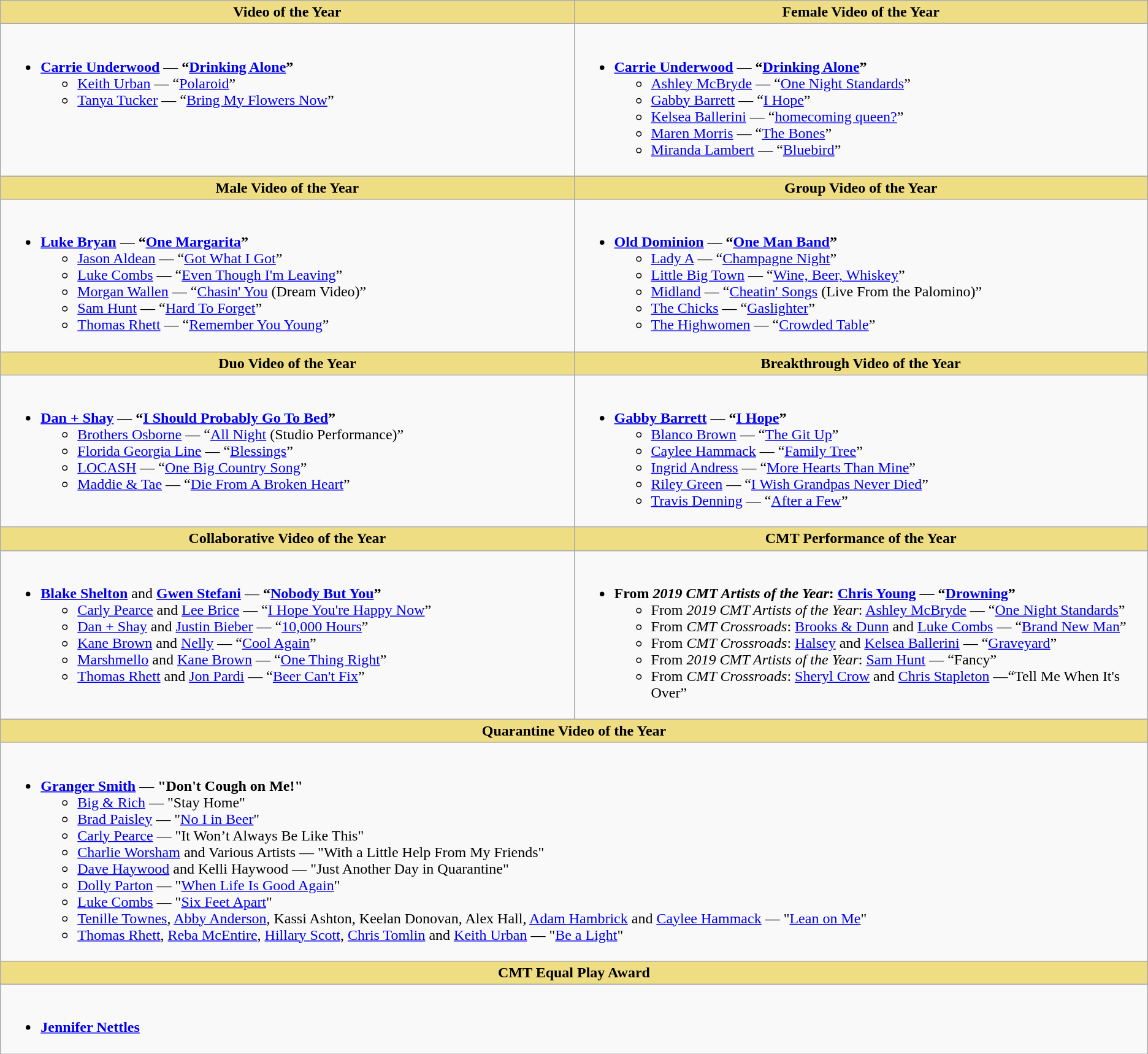<table class="wikitable">
<tr>
<th style="background:#EEDD85;" width="50%">Video of the Year</th>
<th style="background:#EEDD85;" width="50%">Female Video of the Year</th>
</tr>
<tr>
<td valign="top"><br><ul><li><strong><a href='#'>Carrie Underwood</a></strong> — <strong>“<a href='#'>Drinking Alone</a>”</strong><ul><li><a href='#'>Keith Urban</a> — “<a href='#'>Polaroid</a>”</li><li><a href='#'>Tanya Tucker</a> — “<a href='#'>Bring My Flowers Now</a>”</li></ul></li></ul></td>
<td valign="top"><br><ul><li><strong><a href='#'>Carrie Underwood</a></strong> — <strong>“<a href='#'>Drinking Alone</a>”</strong><ul><li><a href='#'>Ashley McBryde</a> — “<a href='#'>One Night Standards</a>”</li><li><a href='#'>Gabby Barrett</a> — “<a href='#'>I Hope</a>”</li><li><a href='#'>Kelsea Ballerini</a> — “<a href='#'>homecoming queen?</a>”</li><li><a href='#'>Maren Morris</a> — “<a href='#'>The Bones</a>”</li><li><a href='#'>Miranda Lambert</a> — “<a href='#'>Bluebird</a>”</li></ul></li></ul></td>
</tr>
<tr>
<th style="background:#EEDD82; width=50%">Male Video of the Year</th>
<th style="background:#EEDD82; width=50%">Group Video of the Year</th>
</tr>
<tr>
<td valign="top"><br><ul><li><strong><a href='#'>Luke Bryan</a></strong> — <strong>“<a href='#'>One Margarita</a>”</strong><ul><li><a href='#'>Jason Aldean</a> — “<a href='#'>Got What I Got</a>”</li><li><a href='#'>Luke Combs</a> — “<a href='#'>Even Though I'm Leaving</a>”</li><li><a href='#'>Morgan Wallen</a> — “<a href='#'>Chasin' You</a> (Dream Video)”</li><li><a href='#'>Sam Hunt</a> — “<a href='#'>Hard To Forget</a>”</li><li><a href='#'>Thomas Rhett</a> — “<a href='#'>Remember You Young</a>”</li></ul></li></ul></td>
<td valign="top"><br><ul><li><strong><a href='#'>Old Dominion</a></strong> — <strong>“<a href='#'>One Man Band</a>”</strong><ul><li><a href='#'>Lady A</a> — “<a href='#'>Champagne Night</a>”</li><li><a href='#'>Little Big Town</a> — “<a href='#'>Wine, Beer, Whiskey</a>”</li><li><a href='#'>Midland</a> — “<a href='#'>Cheatin' Songs</a> (Live From the Palomino)”</li><li><a href='#'>The Chicks</a> — “<a href='#'>Gaslighter</a>”</li><li><a href='#'>The Highwomen</a> — “<a href='#'>Crowded Table</a>”</li></ul></li></ul></td>
</tr>
<tr>
<th style="background:#EEDD82; width=50%">Duo Video of the Year</th>
<th style="background:#EEDD82; width=50%">Breakthrough Video of the Year</th>
</tr>
<tr>
<td valign="top"><br><ul><li><strong><a href='#'>Dan + Shay</a></strong> — <strong>“<a href='#'>I Should Probably Go To Bed</a>”</strong><ul><li><a href='#'>Brothers Osborne</a> — “<a href='#'>All Night</a> (Studio Performance)”</li><li><a href='#'>Florida Georgia Line</a> — “<a href='#'>Blessings</a>”</li><li><a href='#'>LOCASH</a> — “<a href='#'>One Big Country Song</a>”</li><li><a href='#'>Maddie & Tae</a> — “<a href='#'>Die From A Broken Heart</a>”</li></ul></li></ul></td>
<td valign="top"><br><ul><li><strong><a href='#'>Gabby Barrett</a></strong> — <strong>“<a href='#'>I Hope</a>”</strong><ul><li><a href='#'>Blanco Brown</a> — “<a href='#'>The Git Up</a>”</li><li><a href='#'>Caylee Hammack</a> — “<a href='#'>Family Tree</a>”</li><li><a href='#'>Ingrid Andress</a> — “<a href='#'>More Hearts Than Mine</a>”</li><li><a href='#'>Riley Green</a> — “<a href='#'>I Wish Grandpas Never Died</a>”</li><li><a href='#'>Travis Denning</a> — “<a href='#'>After a Few</a>”</li></ul></li></ul></td>
</tr>
<tr>
<th style="background:#EEDD82; width=50%">Collaborative Video of the Year</th>
<th style="background:#EEDD82; width=50%">CMT Performance of the Year</th>
</tr>
<tr>
<td valign="top"><br><ul><li><strong><a href='#'>Blake Shelton</a></strong> and <strong><a href='#'>Gwen Stefani</a></strong> — <strong>“<a href='#'>Nobody But You</a>”</strong><ul><li><a href='#'>Carly Pearce</a> and <a href='#'>Lee Brice</a> — “<a href='#'>I Hope You're Happy Now</a>”</li><li><a href='#'>Dan + Shay</a> and <a href='#'>Justin Bieber</a> — “<a href='#'>10,000 Hours</a>”</li><li><a href='#'>Kane Brown</a> and <a href='#'>Nelly</a> — “<a href='#'>Cool Again</a>”</li><li><a href='#'>Marshmello</a> and <a href='#'>Kane Brown</a> — “<a href='#'>One Thing Right</a>”</li><li><a href='#'>Thomas Rhett</a> and <a href='#'>Jon Pardi</a> — “<a href='#'>Beer Can't Fix</a>”</li></ul></li></ul></td>
<td valign="top"><br><ul><li><strong>From <em>2019 CMT Artists of the Year</em>: <a href='#'>Chris Young</a> —</strong> <strong>“<a href='#'>Drowning</a>”</strong><ul><li>From <em>2019 CMT Artists of the Year</em>: <a href='#'>Ashley McBryde</a> — “<a href='#'>One Night Standards</a>”</li><li>From <em>CMT Crossroads</em>: <a href='#'>Brooks & Dunn</a> and <a href='#'>Luke Combs</a> — “<a href='#'>Brand New Man</a>”</li><li>From <em>CMT Crossroads</em>: <a href='#'>Halsey</a> and <a href='#'>Kelsea Ballerini</a> — “<a href='#'>Graveyard</a>”</li><li>From <em>2019 CMT Artists of the Year</em>: <a href='#'>Sam Hunt</a> — “Fancy”</li><li>From <em>CMT Crossroads</em>: <a href='#'>Sheryl Crow</a> and <a href='#'>Chris Stapleton</a> —“Tell Me When It's Over”</li></ul></li></ul></td>
</tr>
<tr>
<th style="background:#EEDD82; width=50%" colspan="2">Quarantine Video of the Year</th>
</tr>
<tr>
<td colspan="2"><br><ul><li><strong><a href='#'>Granger Smith</a></strong> — <strong>"Don't Cough on Me!"</strong><ul><li><a href='#'>Big & Rich</a> — "Stay Home"</li><li><a href='#'>Brad Paisley</a> — "<a href='#'>No I in Beer</a>"</li><li><a href='#'>Carly Pearce</a> — "It Won’t Always Be Like This"</li><li><a href='#'>Charlie Worsham</a> and Various Artists — "With a Little Help From My Friends"</li><li><a href='#'>Dave Haywood</a> and Kelli Haywood — "Just Another Day in Quarantine"</li><li><a href='#'>Dolly Parton</a> — "<a href='#'>When Life Is Good Again</a>"</li><li><a href='#'>Luke Combs</a> — "<a href='#'>Six Feet Apart</a>"</li><li><a href='#'>Tenille Townes</a>, <a href='#'>Abby Anderson</a>, Kassi Ashton, Keelan Donovan, Alex Hall, <a href='#'>Adam Hambrick</a> and <a href='#'>Caylee Hammack</a> — "<a href='#'>Lean on Me</a>"</li><li><a href='#'>Thomas Rhett</a>, <a href='#'>Reba McEntire</a>, <a href='#'>Hillary Scott</a>, <a href='#'>Chris Tomlin</a> and <a href='#'>Keith Urban</a> — "<a href='#'>Be a Light</a>"</li></ul></li></ul></td>
</tr>
<tr>
<th style="background:#EEDD82; width=50%" colspan="2">CMT Equal Play Award</th>
</tr>
<tr>
<td colspan="2"><br><ul><li><strong><a href='#'>Jennifer Nettles</a></strong></li></ul></td>
</tr>
</table>
